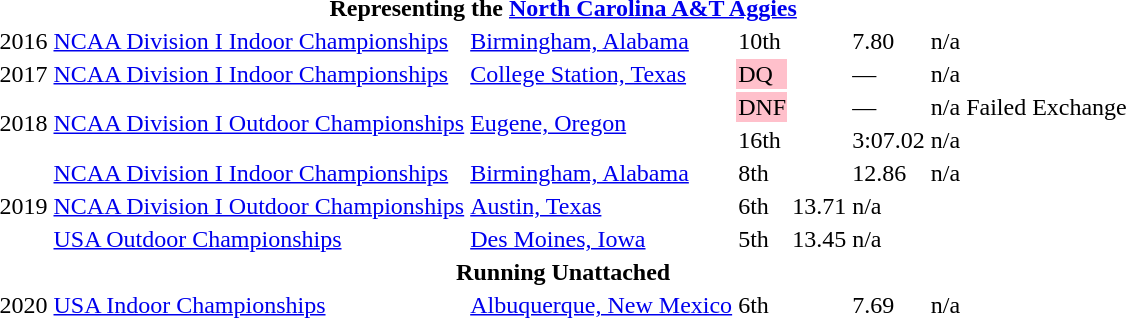<table>
<tr>
<th colspan=8>Representing the <a href='#'>North Carolina A&T Aggies</a></th>
</tr>
<tr>
<td rowspan=1>2016</td>
<td rowspan=1><a href='#'>NCAA Division I Indoor Championships</a></td>
<td rowspan=1><a href='#'>Birmingham, Alabama</a></td>
<td>10th</td>
<td></td>
<td>7.80</td>
<td>n/a</td>
<td></td>
</tr>
<tr>
<td rowspan=1>2017</td>
<td rowspan=1><a href='#'>NCAA Division I Indoor Championships</a></td>
<td rowspan=1><a href='#'>College Station, Texas</a></td>
<td bgcolor=pink>DQ</td>
<td></td>
<td>—</td>
<td>n/a</td>
<td></td>
</tr>
<tr>
<td rowspan=2>2018</td>
<td rowspan=2><a href='#'>NCAA Division I Outdoor Championships</a></td>
<td rowspan=2><a href='#'>Eugene, Oregon</a></td>
<td bgcolor=pink>DNF</td>
<td></td>
<td>—</td>
<td>n/a</td>
<td>Failed Exchange</td>
</tr>
<tr>
<td>16th</td>
<td></td>
<td>3:07.02</td>
<td>n/a</td>
<td></td>
</tr>
<tr>
<td rowspan=3>2019</td>
<td rowspan=1><a href='#'>NCAA Division I Indoor Championships</a></td>
<td rowspan=1><a href='#'>Birmingham, Alabama</a></td>
<td>8th</td>
<td></td>
<td>12.86</td>
<td>n/a</td>
<td></td>
</tr>
<tr>
<td rowspan=1><a href='#'>NCAA Division I Outdoor Championships</a></td>
<td rowspan=1><a href='#'>Austin, Texas</a></td>
<td>6th</td>
<td>13.71</td>
<td>n/a</td>
<td></td>
<td></td>
</tr>
<tr>
<td rowspan=1><a href='#'>USA Outdoor Championships</a></td>
<td rowspan=1><a href='#'>Des Moines, Iowa</a></td>
<td>5th</td>
<td>13.45</td>
<td>n/a</td>
<td></td>
<td></td>
</tr>
<tr>
<th colspan=8>Running Unattached</th>
</tr>
<tr>
<td>2020</td>
<td><a href='#'>USA Indoor Championships</a></td>
<td><a href='#'>Albuquerque, New Mexico</a></td>
<td>6th</td>
<td></td>
<td>7.69</td>
<td>n/a</td>
<td></td>
</tr>
</table>
